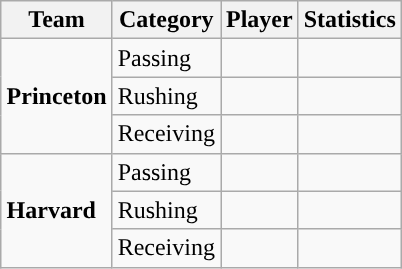<table class="wikitable" style="float: right;">
<tr>
<th>Team</th>
<th>Category</th>
<th>Player</th>
<th>Statistics</th>
</tr>
<tr>
<td rowspan=3><strong>Princeton</strong></td>
<td>Passing</td>
<td></td>
<td></td>
</tr>
<tr>
<td>Rushing</td>
<td></td>
<td></td>
</tr>
<tr>
<td>Receiving</td>
<td></td>
<td></td>
</tr>
<tr>
<td rowspan=3><strong>Harvard</strong></td>
<td>Passing</td>
<td></td>
<td></td>
</tr>
<tr>
<td>Rushing</td>
<td></td>
<td></td>
</tr>
<tr>
<td>Receiving</td>
<td></td>
<td></td>
</tr>
</table>
